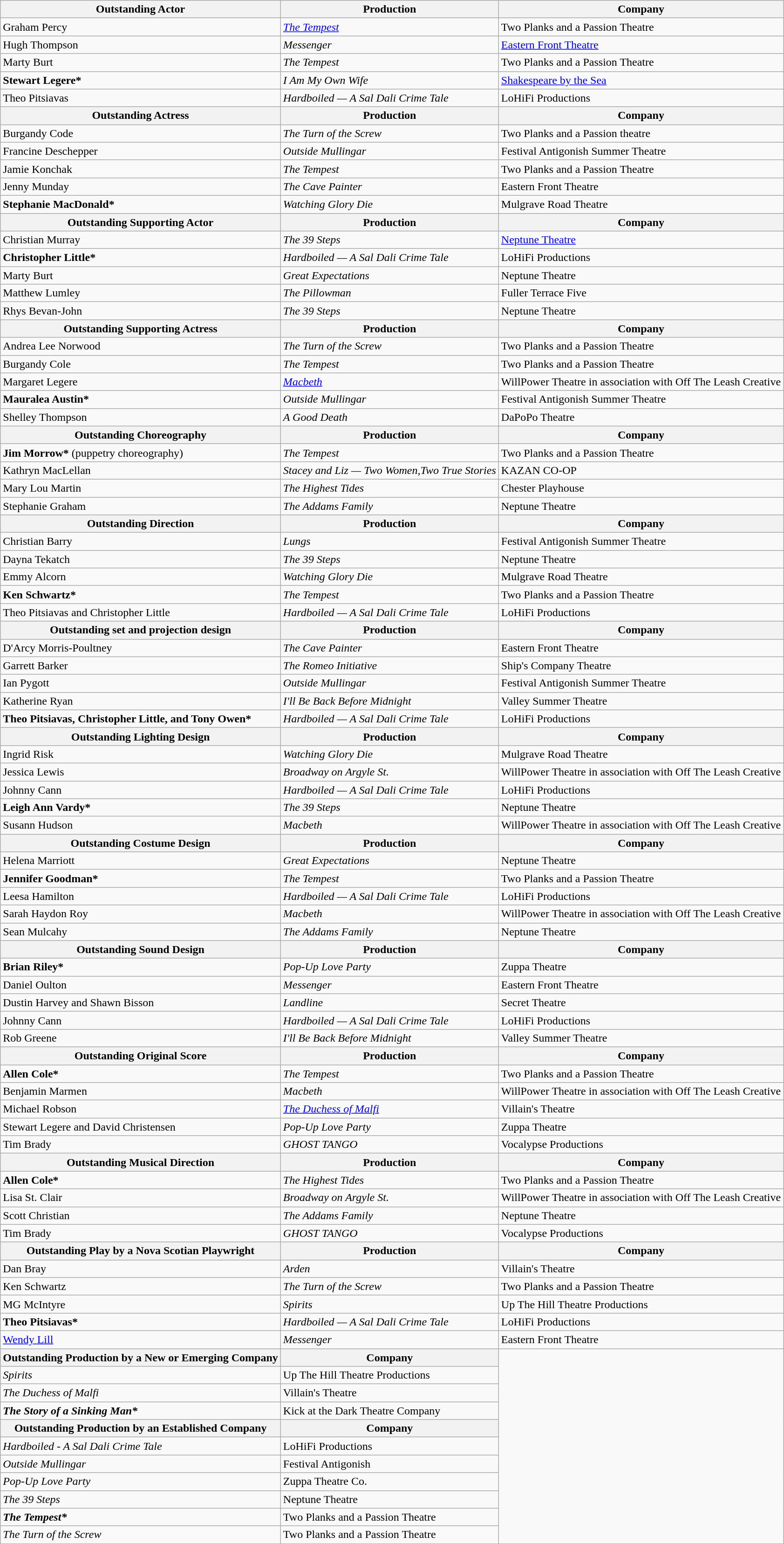<table class="wikitable">
<tr>
<th>Outstanding Actor</th>
<th>Production</th>
<th>Company</th>
</tr>
<tr>
<td>Graham Percy</td>
<td><em><a href='#'>The Tempest</a></em></td>
<td>Two Planks and a Passion Theatre</td>
</tr>
<tr>
<td>Hugh Thompson</td>
<td><em>Messenger</em></td>
<td><a href='#'>Eastern Front Theatre</a></td>
</tr>
<tr>
<td>Marty Burt</td>
<td><em>The Tempest</em></td>
<td>Two Planks and a Passion Theatre</td>
</tr>
<tr>
<td><strong>Stewart Legere*</strong></td>
<td><em>I Am My Own Wife</em></td>
<td><a href='#'>Shakespeare by the Sea</a></td>
</tr>
<tr>
<td>Theo Pitsiavas</td>
<td><em>Hardboiled — A Sal Dali Crime Tale</em></td>
<td>LoHiFi Productions</td>
</tr>
<tr>
<th>Outstanding Actress</th>
<th>Production</th>
<th>Company</th>
</tr>
<tr>
<td>Burgandy Code</td>
<td><em>The Turn of the Screw</em></td>
<td>Two Planks and a Passion theatre</td>
</tr>
<tr>
<td>Francine Deschepper</td>
<td><em>Outside Mullingar</em></td>
<td>Festival Antigonish Summer Theatre</td>
</tr>
<tr>
<td>Jamie Konchak</td>
<td><em>The Tempest</em></td>
<td>Two Planks and a Passion Theatre</td>
</tr>
<tr>
<td>Jenny Munday</td>
<td><em>The Cave Painter</em></td>
<td>Eastern Front Theatre</td>
</tr>
<tr>
<td><strong>Stephanie MacDonald*</strong></td>
<td><em>Watching Glory Die</em></td>
<td>Mulgrave Road Theatre</td>
</tr>
<tr>
<th>Outstanding Supporting Actor</th>
<th>Production</th>
<th>Company</th>
</tr>
<tr>
<td>Christian Murray</td>
<td><em>The 39 Steps</em></td>
<td><a href='#'>Neptune Theatre</a></td>
</tr>
<tr>
<td><strong>Christopher Little*</strong></td>
<td><em>Hardboiled — A Sal Dali Crime Tale</em></td>
<td>LoHiFi Productions</td>
</tr>
<tr>
<td>Marty Burt</td>
<td><em>Great Expectations</em></td>
<td>Neptune Theatre</td>
</tr>
<tr>
<td>Matthew Lumley</td>
<td><em>The Pillowman</em></td>
<td>Fuller Terrace Five</td>
</tr>
<tr>
<td>Rhys Bevan-John</td>
<td><em>The 39 Steps</em></td>
<td>Neptune Theatre</td>
</tr>
<tr>
<th>Outstanding Supporting Actress</th>
<th>Production</th>
<th>Company</th>
</tr>
<tr>
<td>Andrea Lee Norwood</td>
<td><em>The Turn of the Screw</em></td>
<td>Two Planks and a Passion Theatre</td>
</tr>
<tr>
<td>Burgandy Cole</td>
<td><em>The Tempest</em></td>
<td>Two Planks and a Passion Theatre</td>
</tr>
<tr>
<td>Margaret Legere</td>
<td><em><a href='#'>Macbeth</a></em></td>
<td>WillPower Theatre in association with Off The Leash Creative</td>
</tr>
<tr>
<td><strong>Mauralea Austin*</strong></td>
<td><em>Outside Mullingar</em></td>
<td>Festival Antigonish Summer Theatre</td>
</tr>
<tr>
<td>Shelley Thompson</td>
<td><em>A Good Death</em></td>
<td>DaPoPo Theatre</td>
</tr>
<tr>
<th>Outstanding Choreography</th>
<th>Production</th>
<th>Company</th>
</tr>
<tr>
<td><strong>Jim Morrow*</strong> (puppetry choreography)</td>
<td><em>The Tempest</em></td>
<td>Two Planks and a Passion Theatre</td>
</tr>
<tr>
<td>Kathryn MacLellan</td>
<td><em>Stacey and Liz — Two Women,Two True Stories</em></td>
<td>KAZAN CO-OP</td>
</tr>
<tr>
<td>Mary Lou Martin</td>
<td><em>The Highest Tides</em></td>
<td>Chester Playhouse</td>
</tr>
<tr>
<td>Stephanie Graham</td>
<td><em>The Addams Family</em></td>
<td>Neptune Theatre</td>
</tr>
<tr>
<th>Outstanding Direction</th>
<th>Production</th>
<th>Company</th>
</tr>
<tr>
<td>Christian Barry</td>
<td><em>Lungs</em></td>
<td>Festival Antigonish Summer Theatre</td>
</tr>
<tr>
<td>Dayna Tekatch</td>
<td><em>The 39 Steps</em></td>
<td>Neptune Theatre</td>
</tr>
<tr>
<td>Emmy Alcorn</td>
<td><em>Watching Glory Die</em></td>
<td>Mulgrave Road Theatre</td>
</tr>
<tr>
<td><strong>Ken Schwartz*</strong></td>
<td><em>The Tempest</em></td>
<td>Two Planks and a Passion Theatre</td>
</tr>
<tr>
<td>Theo Pitsiavas and Christopher Little</td>
<td><em>Hardboiled — A Sal Dali Crime Tale</em></td>
<td>LoHiFi Productions</td>
</tr>
<tr>
<th>Outstanding set and projection design</th>
<th>Production</th>
<th>Company</th>
</tr>
<tr>
<td>D'Arcy Morris-Poultney</td>
<td><em>The Cave Painter</em></td>
<td>Eastern Front Theatre</td>
</tr>
<tr>
<td>Garrett Barker</td>
<td><em>The Romeo Initiative</em></td>
<td>Ship's Company Theatre</td>
</tr>
<tr>
<td>Ian Pygott</td>
<td><em>Outside Mullingar</em></td>
<td>Festival Antigonish Summer Theatre</td>
</tr>
<tr>
<td>Katherine Ryan</td>
<td><em>I'll Be Back Before Midnight</em></td>
<td>Valley Summer Theatre</td>
</tr>
<tr>
<td><strong>Theo Pitsiavas, Christopher Little, and Tony Owen*</strong></td>
<td><em>Hardboiled — A Sal Dali Crime Tale</em></td>
<td>LoHiFi Productions</td>
</tr>
<tr>
<th>Outstanding Lighting Design</th>
<th>Production</th>
<th>Company</th>
</tr>
<tr>
<td>Ingrid Risk</td>
<td><em>Watching Glory Die</em></td>
<td>Mulgrave Road Theatre</td>
</tr>
<tr>
<td>Jessica Lewis</td>
<td><em>Broadway on Argyle St.</em></td>
<td>WillPower Theatre in association with Off The Leash Creative</td>
</tr>
<tr>
<td>Johnny Cann</td>
<td><em>Hardboiled — A Sal Dali Crime Tale</em></td>
<td>LoHiFi Productions</td>
</tr>
<tr>
<td><strong>Leigh Ann Vardy*</strong></td>
<td><em>The 39 Steps</em></td>
<td>Neptune Theatre</td>
</tr>
<tr>
<td>Susann Hudson</td>
<td><em>Macbeth</em></td>
<td>WillPower Theatre in association with Off The Leash Creative</td>
</tr>
<tr>
<th>Outstanding Costume Design</th>
<th>Production</th>
<th>Company</th>
</tr>
<tr>
<td>Helena Marriott</td>
<td><em>Great Expectations</em></td>
<td>Neptune Theatre</td>
</tr>
<tr>
<td><strong>Jennifer Goodman*</strong></td>
<td><em>The Tempest</em></td>
<td>Two Planks and a Passion Theatre</td>
</tr>
<tr>
<td>Leesa Hamilton</td>
<td><em>Hardboiled — A Sal Dali Crime Tale</em></td>
<td>LoHiFi Productions</td>
</tr>
<tr>
<td>Sarah Haydon Roy</td>
<td><em>Macbeth</em></td>
<td>WillPower Theatre in association with Off The Leash Creative</td>
</tr>
<tr>
<td>Sean Mulcahy</td>
<td><em>The Addams Family</em></td>
<td>Neptune Theatre</td>
</tr>
<tr>
<th>Outstanding Sound Design</th>
<th>Production</th>
<th>Company</th>
</tr>
<tr>
<td><strong>Brian Riley*</strong></td>
<td><em>Pop-Up Love Party</em></td>
<td>Zuppa Theatre</td>
</tr>
<tr>
<td>Daniel Oulton</td>
<td><em>Messenger</em></td>
<td>Eastern Front Theatre</td>
</tr>
<tr>
<td>Dustin Harvey and Shawn Bisson</td>
<td><em>Landline</em></td>
<td>Secret Theatre</td>
</tr>
<tr>
<td>Johnny Cann</td>
<td><em>Hardboiled — A Sal Dali Crime Tale</em></td>
<td>LoHiFi Productions</td>
</tr>
<tr>
<td>Rob Greene</td>
<td><em>I'll Be Back Before Midnight</em></td>
<td>Valley Summer Theatre</td>
</tr>
<tr>
<th>Outstanding Original Score</th>
<th>Production</th>
<th>Company</th>
</tr>
<tr>
<td><strong>Allen Cole*</strong></td>
<td><em>The Tempest</em></td>
<td>Two Planks and a Passion Theatre</td>
</tr>
<tr>
<td>Benjamin Marmen</td>
<td><em>Macbeth</em></td>
<td>WillPower Theatre in association with Off The Leash Creative</td>
</tr>
<tr>
<td>Michael Robson</td>
<td><em><a href='#'>The Duchess of Malfi</a></em></td>
<td>Villain's Theatre</td>
</tr>
<tr>
<td>Stewart Legere and David Christensen</td>
<td><em>Pop-Up Love Party</em></td>
<td>Zuppa Theatre</td>
</tr>
<tr>
<td>Tim Brady</td>
<td><em>GHOST TANGO</em></td>
<td>Vocalypse Productions</td>
</tr>
<tr>
<th>Outstanding Musical Direction</th>
<th>Production</th>
<th>Company</th>
</tr>
<tr>
<td><strong>Allen Cole*</strong></td>
<td><em>The Highest Tides</em></td>
<td>Two Planks and a Passion Theatre</td>
</tr>
<tr>
<td>Lisa St. Clair</td>
<td><em>Broadway on Argyle St.</em></td>
<td>WillPower Theatre in association with Off The Leash Creative</td>
</tr>
<tr>
<td>Scott Christian</td>
<td><em>The Addams Family</em></td>
<td>Neptune Theatre</td>
</tr>
<tr>
<td>Tim Brady</td>
<td><em>GHOST TANGO</em></td>
<td>Vocalypse Productions</td>
</tr>
<tr>
<th>Outstanding Play by a Nova Scotian Playwright</th>
<th>Production</th>
<th>Company</th>
</tr>
<tr>
<td>Dan Bray</td>
<td><em>Arden</em></td>
<td>Villain's Theatre</td>
</tr>
<tr>
<td>Ken Schwartz</td>
<td><em>The Turn of the Screw</em></td>
<td>Two Planks and a Passion Theatre</td>
</tr>
<tr>
<td>MG McIntyre</td>
<td><em>Spirits</em></td>
<td>Up The Hill Theatre Productions</td>
</tr>
<tr>
<td><strong>Theo Pitsiavas*</strong></td>
<td><em>Hardboiled — A Sal Dali Crime Tale</em></td>
<td>LoHiFi Productions</td>
</tr>
<tr>
<td><a href='#'>Wendy Lill</a></td>
<td><em>Messenger</em></td>
<td>Eastern Front Theatre</td>
</tr>
<tr>
<th>Outstanding Production by a New or Emerging Company</th>
<th>Company</th>
</tr>
<tr>
<td><em>Spirits</em></td>
<td>Up The Hill Theatre Productions</td>
</tr>
<tr>
<td><em>The Duchess of Malfi</em></td>
<td>Villain's Theatre</td>
</tr>
<tr>
<td><strong><em>The Story of a Sinking Man*</em></strong></td>
<td>Kick at the Dark Theatre Company</td>
</tr>
<tr>
<th>Outstanding Production by an Established Company</th>
<th>Company</th>
</tr>
<tr>
<td><em>Hardboiled - A Sal Dali Crime Tale</em></td>
<td>LoHiFi Productions</td>
</tr>
<tr>
<td><em>Outside Mullingar</em></td>
<td>Festival Antigonish</td>
</tr>
<tr>
<td><em>Pop-Up Love Party</em></td>
<td>Zuppa Theatre Co.</td>
</tr>
<tr>
<td><em>The 39 Steps</em></td>
<td>Neptune Theatre</td>
</tr>
<tr>
<td><strong><em>The Tempest*</em></strong></td>
<td>Two Planks and a Passion Theatre</td>
</tr>
<tr>
<td><em>The Turn of the Screw</em></td>
<td>Two Planks and a Passion Theatre</td>
</tr>
<tr>
</tr>
</table>
